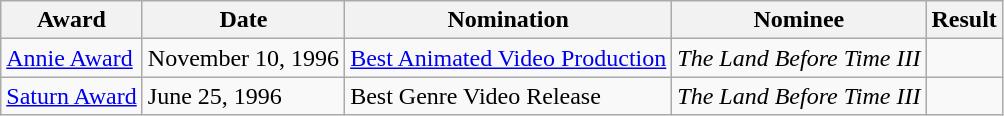<table class="wikitable" width:100%;">
<tr>
<th>Award</th>
<th>Date</th>
<th>Nomination</th>
<th>Nominee</th>
<th>Result</th>
</tr>
<tr>
<td><a href='#'>Annie Award</a></td>
<td>November 10, 1996</td>
<td><a href='#'>Best Animated Video Production</a></td>
<td><em>The Land Before Time III</em></td>
<td></td>
</tr>
<tr>
<td><a href='#'>Saturn Award</a></td>
<td>June 25, 1996</td>
<td>Best Genre Video Release</td>
<td><em>The Land Before Time III</em></td>
<td></td>
</tr>
</table>
